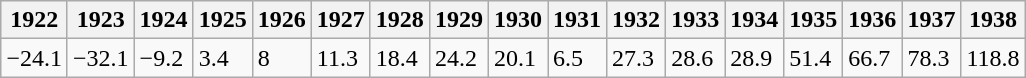<table class="wikitable" style="margin: 1em auto 1em auto;">
<tr>
<th>1922</th>
<th>1923</th>
<th>1924</th>
<th>1925</th>
<th>1926</th>
<th>1927</th>
<th>1928</th>
<th>1929</th>
<th>1930</th>
<th>1931</th>
<th>1932</th>
<th>1933</th>
<th>1934</th>
<th>1935</th>
<th>1936</th>
<th>1937</th>
<th>1938</th>
</tr>
<tr>
<td>−24.1</td>
<td>−32.1</td>
<td>−9.2</td>
<td>3.4</td>
<td>8</td>
<td>11.3</td>
<td>18.4</td>
<td>24.2</td>
<td>20.1</td>
<td>6.5</td>
<td>27.3</td>
<td>28.6</td>
<td>28.9</td>
<td>51.4</td>
<td>66.7</td>
<td>78.3</td>
<td>118.8</td>
</tr>
</table>
